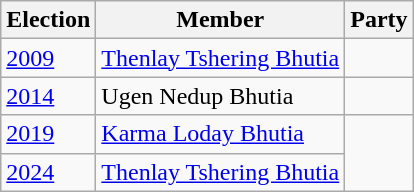<table class="wikitable sortable">
<tr>
<th>Election</th>
<th>Member</th>
<th colspan=2>Party</th>
</tr>
<tr>
<td><a href='#'>2009</a></td>
<td><a href='#'>Thenlay Tshering Bhutia</a></td>
<td></td>
</tr>
<tr>
<td><a href='#'>2014</a></td>
<td>Ugen Nedup Bhutia</td>
<td></td>
</tr>
<tr>
<td><a href='#'>2019</a></td>
<td><a href='#'>Karma Loday Bhutia</a></td>
</tr>
<tr>
<td><a href='#'>2024</a></td>
<td><a href='#'>Thenlay Tshering Bhutia</a></td>
</tr>
</table>
